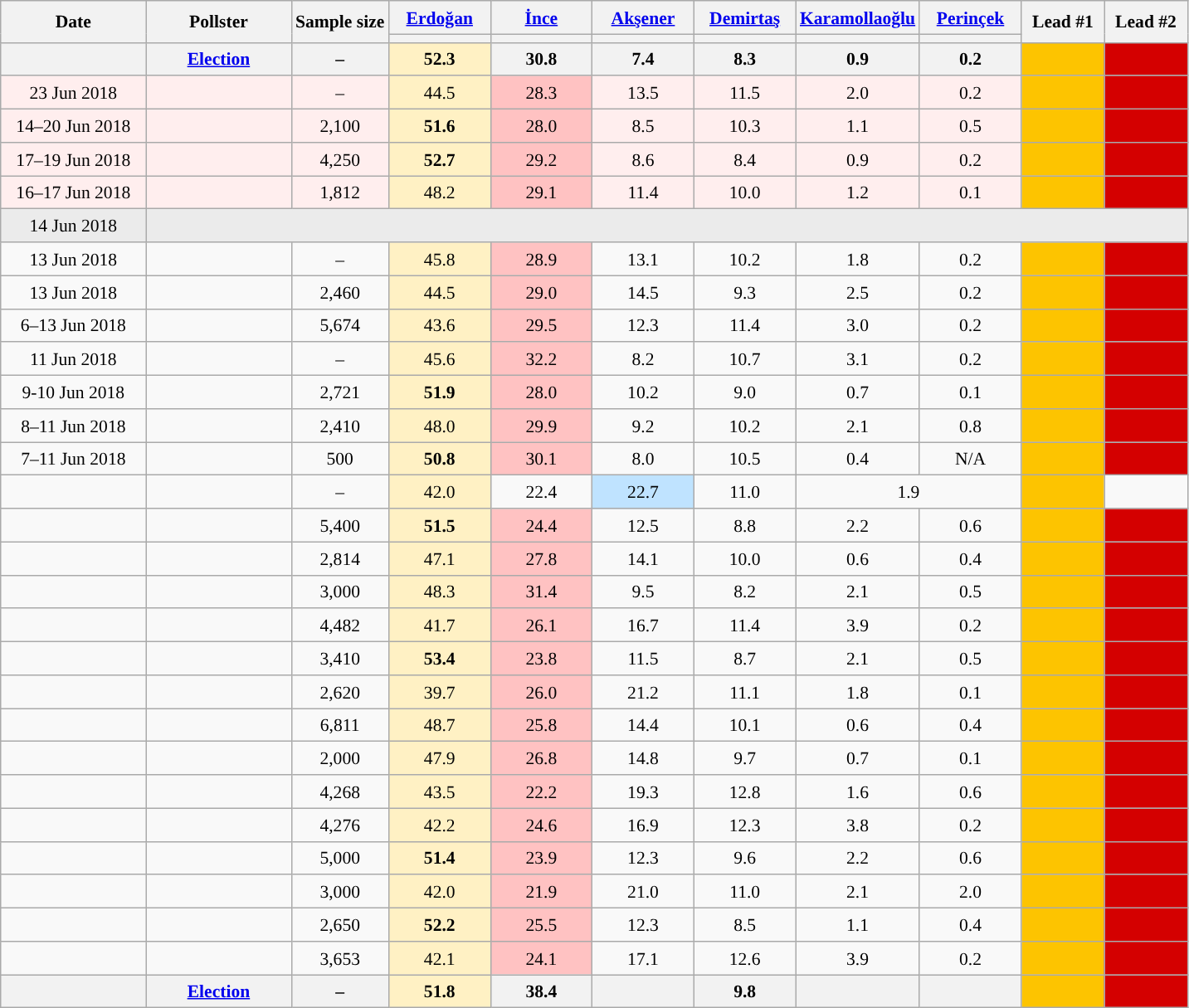<table class="wikitable" style="text-align:center; font-size:90%; line-height:20px;">
<tr>
<th rowspan=2 width="110px">Date</th>
<th rowspan=2 width="110px">Pollster</th>
<th rowspan=2 width="50px">Sample size</th>
<th width=75><a href='#'>Erdoğan</a></th>
<th width=75><a href='#'>İnce</a></th>
<th width=75><a href='#'>Akşener</a></th>
<th width=75><a href='#'>Demirtaş</a></th>
<th width=75><a href='#'>Karamollaoğlu</a></th>
<th width=75><a href='#'>Perinçek</a></th>
<th width=60 rowspan=2>Lead #1</th>
<th width=60 rowspan=2>Lead #2</th>
</tr>
<tr>
<th style="background: "></th>
<th style="background: "></th>
<th style="background: "></th>
<th style="background: "></th>
<th style="background: "></th>
<th style="background: "></th>
</tr>
<tr>
<th></th>
<th><a href='#'>Election</a></th>
<th>–</th>
<th style="background: #FFF1C4">52.3</th>
<th>30.8</th>
<th>7.4</th>
<th>8.3</th>
<th>0.9</th>
<th>0.2</th>
<th style="background: #FDC400"></th>
<th style="background: #d40000"></th>
</tr>
<tr>
<td style="background: #FFEEEE">23 Jun 2018</td>
<td style="background: #FFEEEE"></td>
<td style="background: #FFEEEE">–</td>
<td style="background: #FFF1C4">44.5</td>
<td style="background: #FFC2C2">28.3</td>
<td style="background: #FFEEEE">13.5</td>
<td style="background: #FFEEEE">11.5</td>
<td style="background: #FFEEEE">2.0</td>
<td style="background: #FFEEEE">0.2</td>
<td style="background: #FDC400"></td>
<td style="background: #d40000"></td>
</tr>
<tr>
<td style="background: #FFEEEE">14–20 Jun 2018</td>
<td style="background: #FFEEEE"></td>
<td style="background: #FFEEEE">2,100</td>
<td style="background: #FFF1C4"><strong>51.6</strong></td>
<td style="background: #FFC2C2">28.0</td>
<td style="background: #FFEEEE">8.5</td>
<td style="background: #FFEEEE">10.3</td>
<td style="background: #FFEEEE">1.1</td>
<td style="background: #FFEEEE">0.5</td>
<td style="background: #FDC400"></td>
<td style="background: #d40000"></td>
</tr>
<tr>
<td style="background: #FFEEEE">17–19 Jun 2018</td>
<td style="background: #FFEEEE"></td>
<td style="background: #FFEEEE">4,250</td>
<td style="background: #FFF1C4"><strong>52.7</strong></td>
<td style="background: #FFC2C2">29.2</td>
<td style="background: #FFEEEE">8.6</td>
<td style="background: #FFEEEE">8.4</td>
<td style="background: #FFEEEE">0.9</td>
<td style="background: #FFEEEE">0.2</td>
<td style="background: #FDC400"></td>
<td style="background: #d40000"></td>
</tr>
<tr>
<td style="background: #FFEEEE">16–17 Jun 2018</td>
<td style="background: #FFEEEE"></td>
<td style="background: #FFEEEE">1,812</td>
<td style="background: #FFF1C4">48.2</td>
<td style="background: #FFC2C2">29.1</td>
<td style="background: #FFEEEE">11.4</td>
<td style="background: #FFEEEE">10.0</td>
<td style="background: #FFEEEE">1.2</td>
<td style="background: #FFEEEE">0.1</td>
<td style="background: #FDC400"></td>
<td style="background: #d40000"></td>
</tr>
<tr>
<td style="background: #EBEBEB">14 Jun 2018</td>
<td colspan="10" style="background: #EBEBEB"></td>
</tr>
<tr>
<td>13 Jun 2018</td>
<td></td>
<td>–</td>
<td style="background: #FFF1C4">45.8</td>
<td style="background: #FFC2C2">28.9</td>
<td>13.1</td>
<td>10.2</td>
<td>1.8</td>
<td>0.2</td>
<td style="background: #FDC400"></td>
<td style="background: #d40000"></td>
</tr>
<tr>
<td>13 Jun 2018</td>
<td></td>
<td>2,460</td>
<td style="background: #FFF1C4">44.5</td>
<td style="background: #FFC2C2">29.0</td>
<td>14.5</td>
<td>9.3</td>
<td>2.5</td>
<td>0.2</td>
<td style="background: #FDC400"></td>
<td style="background: #d40000"></td>
</tr>
<tr>
<td>6–13 Jun 2018</td>
<td></td>
<td>5,674</td>
<td style="background: #FFF1C4">43.6</td>
<td style="background: #FFC2C2">29.5</td>
<td>12.3</td>
<td>11.4</td>
<td>3.0</td>
<td>0.2</td>
<td style="background: #FDC400"></td>
<td style="background: #d40000"></td>
</tr>
<tr>
<td>11 Jun 2018</td>
<td></td>
<td>–</td>
<td style="background: #FFF1C4">45.6</td>
<td style="background: #FFC2C2">32.2</td>
<td>8.2</td>
<td>10.7</td>
<td>3.1</td>
<td>0.2</td>
<td style="background: #FDC400"></td>
<td style="background: #d40000"></td>
</tr>
<tr>
<td>9-10 Jun 2018</td>
<td></td>
<td>2,721</td>
<td style="background: #FFF1C4"><strong>51.9</strong></td>
<td style="background: #FFC2C2">28.0</td>
<td>10.2</td>
<td>9.0</td>
<td>0.7</td>
<td>0.1</td>
<td style="background: #FDC400"></td>
<td style="background: #d40000"></td>
</tr>
<tr>
<td>8–11 Jun 2018</td>
<td></td>
<td>2,410</td>
<td style="background: #FFF1C4">48.0</td>
<td style="background: #FFC2C2">29.9</td>
<td>9.2</td>
<td>10.2</td>
<td>2.1</td>
<td>0.8</td>
<td style="background: #FDC400"></td>
<td style="background: #d40000"></td>
</tr>
<tr>
<td>7–11 Jun 2018</td>
<td></td>
<td>500</td>
<td style="background: #FFF1C4"><strong>50.8</strong></td>
<td style="background: #FFC2C2">30.1</td>
<td>8.0</td>
<td>10.5</td>
<td>0.4</td>
<td>N/A</td>
<td style="background: #FDC400"></td>
<td style="background: #d40000"></td>
</tr>
<tr>
<td></td>
<td></td>
<td>–</td>
<td style="background: #FFF1C4">42.0</td>
<td>22.4</td>
<td style="background: #BFE3FF">22.7</td>
<td>11.0</td>
<td colspan=2>1.9</td>
<td style="background: #FDC400"></td>
<td style="background: "></td>
</tr>
<tr>
<td></td>
<td></td>
<td>5,400</td>
<td style="background: #FFF1C4"><strong>51.5</strong></td>
<td style="background: #FFC2C2">24.4</td>
<td>12.5</td>
<td>8.8</td>
<td>2.2</td>
<td>0.6</td>
<td style="background: #FDC400"></td>
<td style="background: #d40000"></td>
</tr>
<tr>
<td></td>
<td></td>
<td>2,814</td>
<td style="background: #FFF1C4">47.1</td>
<td style="background: #FFC2C2">27.8</td>
<td>14.1</td>
<td>10.0</td>
<td>0.6</td>
<td>0.4</td>
<td style="background: #FDC400"></td>
<td style="background: #d40000"></td>
</tr>
<tr>
<td></td>
<td></td>
<td>3,000</td>
<td style="background: #FFF1C4">48.3</td>
<td style="background: #FFC2C2">31.4</td>
<td>9.5</td>
<td>8.2</td>
<td>2.1</td>
<td>0.5</td>
<td style="background: #FDC400"></td>
<td style="background: #d40000"></td>
</tr>
<tr>
<td></td>
<td></td>
<td>4,482</td>
<td style="background: #FFF1C4">41.7</td>
<td style="background: #FFC2C2">26.1</td>
<td>16.7</td>
<td>11.4</td>
<td>3.9</td>
<td>0.2</td>
<td style="background: #FDC400"></td>
<td style="background: #d40000"></td>
</tr>
<tr>
<td></td>
<td></td>
<td>3,410</td>
<td style="background: #FFF1C4"><strong>53.4</strong></td>
<td style="background: #FFC2C2">23.8</td>
<td>11.5</td>
<td>8.7</td>
<td>2.1</td>
<td>0.5</td>
<td style="background: #FDC400"></td>
<td style="background: #d40000"></td>
</tr>
<tr>
<td></td>
<td></td>
<td>2,620</td>
<td style="background: #FFF1C4">39.7</td>
<td style="background: #FFC2C2">26.0</td>
<td>21.2</td>
<td>11.1</td>
<td>1.8</td>
<td>0.1</td>
<td style="background: #FDC400"></td>
<td style="background: #d40000"></td>
</tr>
<tr>
<td></td>
<td></td>
<td>6,811</td>
<td style="background: #FFF1C4">48.7</td>
<td style="background: #FFC2C2">25.8</td>
<td>14.4</td>
<td>10.1</td>
<td>0.6</td>
<td>0.4</td>
<td style="background: #FDC400"></td>
<td style="background: #d40000"></td>
</tr>
<tr>
<td></td>
<td></td>
<td>2,000</td>
<td style="background: #FFF1C4">47.9</td>
<td style="background: #FFC2C2">26.8</td>
<td>14.8</td>
<td>9.7</td>
<td>0.7</td>
<td>0.1</td>
<td style="background: #FDC400"></td>
<td style="background: #d40000"></td>
</tr>
<tr>
<td></td>
<td></td>
<td>4,268</td>
<td style="background: #FFF1C4">43.5</td>
<td style="background: #FFC2C2">22.2</td>
<td>19.3</td>
<td>12.8</td>
<td>1.6</td>
<td>0.6</td>
<td style="background: #FDC400"></td>
<td style="background: #d40000"></td>
</tr>
<tr>
<td></td>
<td></td>
<td>4,276</td>
<td style="background: #FFF1C4">42.2</td>
<td style="background: #FFC2C2">24.6</td>
<td>16.9</td>
<td>12.3</td>
<td>3.8</td>
<td>0.2</td>
<td style="background: #FDC400"></td>
<td style="background: #d40000"></td>
</tr>
<tr>
<td></td>
<td></td>
<td>5,000</td>
<td style="background: #FFF1C4"><strong>51.4</strong></td>
<td style="background: #FFC2C2">23.9</td>
<td>12.3</td>
<td>9.6</td>
<td>2.2</td>
<td>0.6</td>
<td style="background: #FDC400"></td>
<td style="background: #d40000"></td>
</tr>
<tr>
<td></td>
<td></td>
<td>3,000</td>
<td style="background: #FFF1C4">42.0</td>
<td style="background: #FFC2C2">21.9</td>
<td>21.0</td>
<td>11.0</td>
<td>2.1</td>
<td>2.0</td>
<td style="background: #FDC400"></td>
<td style="background: #d40000"></td>
</tr>
<tr>
<td></td>
<td></td>
<td>2,650</td>
<td style="background: #FFF1C4"><strong>52.2</strong></td>
<td style="background: #FFC2C2">25.5</td>
<td>12.3</td>
<td>8.5</td>
<td>1.1</td>
<td>0.4</td>
<td style="background: #FDC400"></td>
<td style="background: #d40000"></td>
</tr>
<tr>
<td></td>
<td></td>
<td>3,653</td>
<td style="background: #FFF1C4">42.1</td>
<td style="background: #FFC2C2">24.1</td>
<td>17.1</td>
<td>12.6</td>
<td>3.9</td>
<td>0.2</td>
<td style="background: #FDC400"></td>
<td style="background: #d40000"></td>
</tr>
<tr>
<th></th>
<th><a href='#'>Election</a></th>
<th>–</th>
<th style="background: #FFF1C4">51.8<br></th>
<th>38.4<br></th>
<th></th>
<th>9.8<br></th>
<th></th>
<th></th>
<th style="background: #FDC400"></th>
<td style="background: #d40000"></td>
</tr>
</table>
